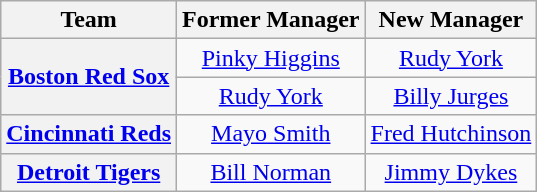<table class="wikitable plainrowheaders" style="text-align:center;">
<tr>
<th>Team</th>
<th>Former Manager</th>
<th>New Manager</th>
</tr>
<tr>
<th rowspan="2" scope="row" style="text-align:center;"><a href='#'>Boston Red Sox</a></th>
<td><a href='#'>Pinky Higgins</a></td>
<td><a href='#'>Rudy York</a></td>
</tr>
<tr>
<td><a href='#'>Rudy York</a></td>
<td><a href='#'>Billy Jurges</a></td>
</tr>
<tr>
<th scope="row" style="text-align:center;"><a href='#'>Cincinnati Reds</a></th>
<td><a href='#'>Mayo Smith</a></td>
<td><a href='#'>Fred Hutchinson</a></td>
</tr>
<tr>
<th scope="row" style="text-align:center;"><a href='#'>Detroit Tigers</a></th>
<td><a href='#'>Bill Norman</a></td>
<td><a href='#'>Jimmy Dykes</a></td>
</tr>
</table>
